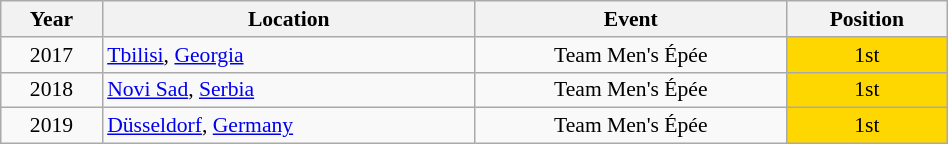<table class="wikitable" width="50%" style="font-size:90%; text-align:center;">
<tr>
<th>Year</th>
<th>Location</th>
<th>Event</th>
<th>Position</th>
</tr>
<tr>
<td>2017</td>
<td rowspan="1" align="left"> <a href='#'>Tbilisi</a>, <a href='#'>Georgia</a></td>
<td>Team Men's Épée</td>
<td bgcolor="gold">1st</td>
</tr>
<tr>
<td>2018</td>
<td rowspan="1" align="left"> <a href='#'>Novi Sad</a>, <a href='#'>Serbia</a></td>
<td>Team Men's Épée</td>
<td bgcolor="gold">1st</td>
</tr>
<tr>
<td>2019</td>
<td rowspan="1" align="left"> <a href='#'>Düsseldorf</a>, <a href='#'>Germany</a></td>
<td>Team Men's Épée</td>
<td bgcolor="gold">1st</td>
</tr>
</table>
